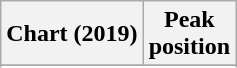<table class="wikitable sortable plainrowheaders" style="text-align:center">
<tr>
<th scope="col">Chart (2019)</th>
<th scope="col">Peak<br>position</th>
</tr>
<tr>
</tr>
<tr>
</tr>
<tr>
</tr>
<tr>
</tr>
</table>
